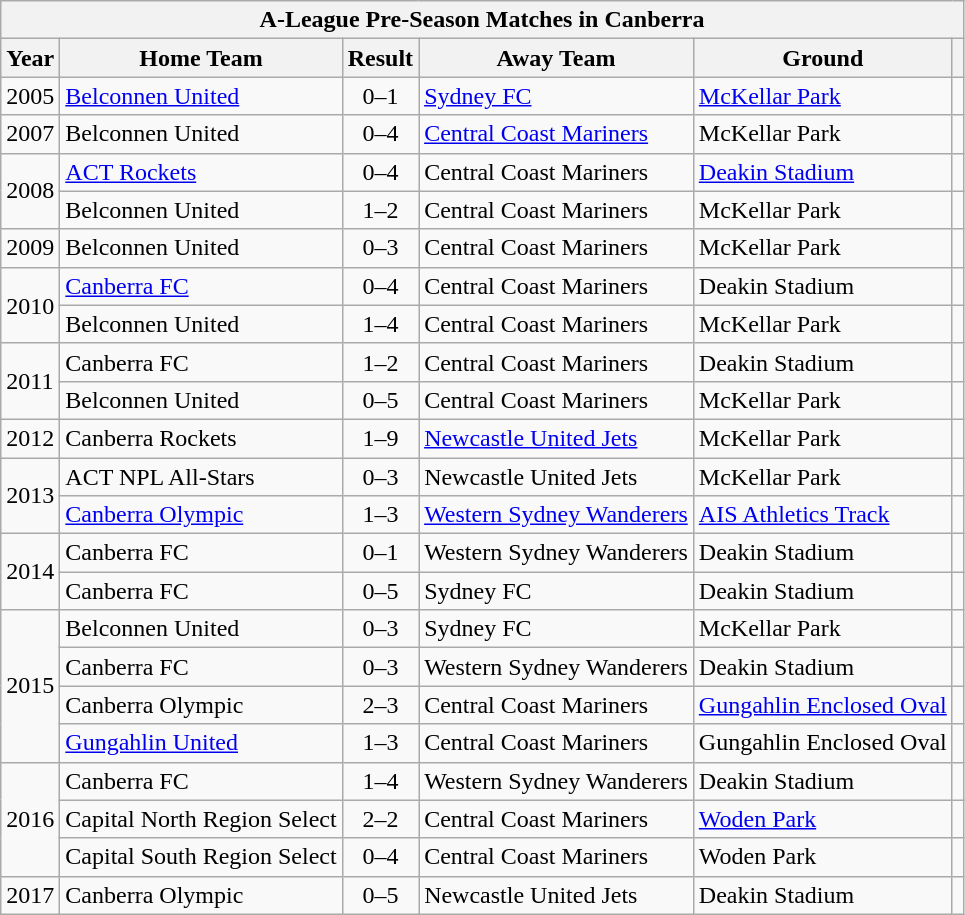<table class="wikitable collapsible" style="text-align:left">
<tr>
<th colspan="6">A-League Pre-Season Matches in Canberra</th>
</tr>
<tr>
<th>Year</th>
<th>Home Team</th>
<th>Result</th>
<th>Away Team</th>
<th>Ground</th>
<th></th>
</tr>
<tr>
<td>2005</td>
<td><a href='#'>Belconnen United</a></td>
<td style="text-align:center;">0–1</td>
<td><a href='#'>Sydney FC</a></td>
<td><a href='#'>McKellar Park</a></td>
<td></td>
</tr>
<tr>
<td>2007</td>
<td>Belconnen United</td>
<td style="text-align:center;">0–4</td>
<td><a href='#'>Central Coast Mariners</a></td>
<td>McKellar Park</td>
<td></td>
</tr>
<tr>
<td rowspan="2">2008</td>
<td><a href='#'>ACT Rockets</a></td>
<td style="text-align:center;">0–4</td>
<td>Central Coast Mariners</td>
<td><a href='#'>Deakin Stadium</a></td>
<td></td>
</tr>
<tr>
<td>Belconnen United</td>
<td style="text-align:center;">1–2</td>
<td>Central Coast Mariners</td>
<td>McKellar Park</td>
<td></td>
</tr>
<tr>
<td>2009</td>
<td>Belconnen United</td>
<td style="text-align:center;">0–3</td>
<td>Central Coast Mariners</td>
<td>McKellar Park</td>
<td></td>
</tr>
<tr>
<td rowspan="2">2010</td>
<td><a href='#'>Canberra FC</a></td>
<td style="text-align:center;">0–4</td>
<td>Central Coast Mariners</td>
<td>Deakin Stadium</td>
<td></td>
</tr>
<tr>
<td>Belconnen United</td>
<td style="text-align:center;">1–4</td>
<td>Central Coast Mariners</td>
<td>McKellar Park</td>
<td></td>
</tr>
<tr>
<td rowspan="2">2011</td>
<td>Canberra FC</td>
<td style="text-align:center;">1–2</td>
<td>Central Coast Mariners</td>
<td>Deakin Stadium</td>
<td></td>
</tr>
<tr>
<td>Belconnen United</td>
<td style="text-align:center;">0–5</td>
<td>Central Coast Mariners</td>
<td>McKellar Park</td>
<td></td>
</tr>
<tr>
<td>2012</td>
<td>Canberra Rockets</td>
<td style="text-align:center;">1–9</td>
<td><a href='#'>Newcastle United Jets</a></td>
<td>McKellar Park</td>
<td></td>
</tr>
<tr>
<td rowspan="2">2013</td>
<td>ACT NPL All-Stars</td>
<td style="text-align:center;">0–3</td>
<td>Newcastle United Jets</td>
<td>McKellar Park</td>
<td></td>
</tr>
<tr>
<td><a href='#'>Canberra Olympic</a></td>
<td style="text-align:center;">1–3</td>
<td><a href='#'>Western Sydney Wanderers</a></td>
<td><a href='#'>AIS Athletics Track</a></td>
<td></td>
</tr>
<tr>
<td rowspan="2">2014</td>
<td>Canberra FC</td>
<td style="text-align:center;">0–1</td>
<td>Western Sydney Wanderers</td>
<td>Deakin Stadium</td>
<td></td>
</tr>
<tr>
<td>Canberra FC</td>
<td style="text-align:center;">0–5</td>
<td>Sydney FC</td>
<td>Deakin Stadium</td>
<td></td>
</tr>
<tr>
<td rowspan="4">2015</td>
<td>Belconnen United</td>
<td style="text-align:center;">0–3</td>
<td>Sydney FC</td>
<td>McKellar Park</td>
<td></td>
</tr>
<tr>
<td>Canberra FC</td>
<td style="text-align:center;">0–3</td>
<td>Western Sydney Wanderers</td>
<td>Deakin Stadium</td>
<td></td>
</tr>
<tr>
<td>Canberra Olympic</td>
<td style="text-align:center;">2–3</td>
<td>Central Coast Mariners</td>
<td><a href='#'>Gungahlin Enclosed Oval</a></td>
<td></td>
</tr>
<tr>
<td><a href='#'>Gungahlin United</a></td>
<td style="text-align:center;">1–3</td>
<td>Central Coast Mariners</td>
<td>Gungahlin Enclosed Oval</td>
<td></td>
</tr>
<tr>
<td rowspan="3">2016</td>
<td>Canberra FC</td>
<td style="text-align:center;">1–4</td>
<td>Western Sydney Wanderers</td>
<td>Deakin Stadium</td>
<td></td>
</tr>
<tr>
<td>Capital North Region Select</td>
<td style="text-align:center;">2–2</td>
<td>Central Coast Mariners</td>
<td><a href='#'>Woden Park</a></td>
<td></td>
</tr>
<tr>
<td>Capital South Region Select</td>
<td style="text-align:center;">0–4</td>
<td>Central Coast Mariners</td>
<td>Woden Park</td>
<td></td>
</tr>
<tr>
<td rowspan="1">2017</td>
<td>Canberra Olympic</td>
<td style="text-align:center;">0–5</td>
<td>Newcastle United Jets</td>
<td>Deakin Stadium</td>
<td></td>
</tr>
</table>
